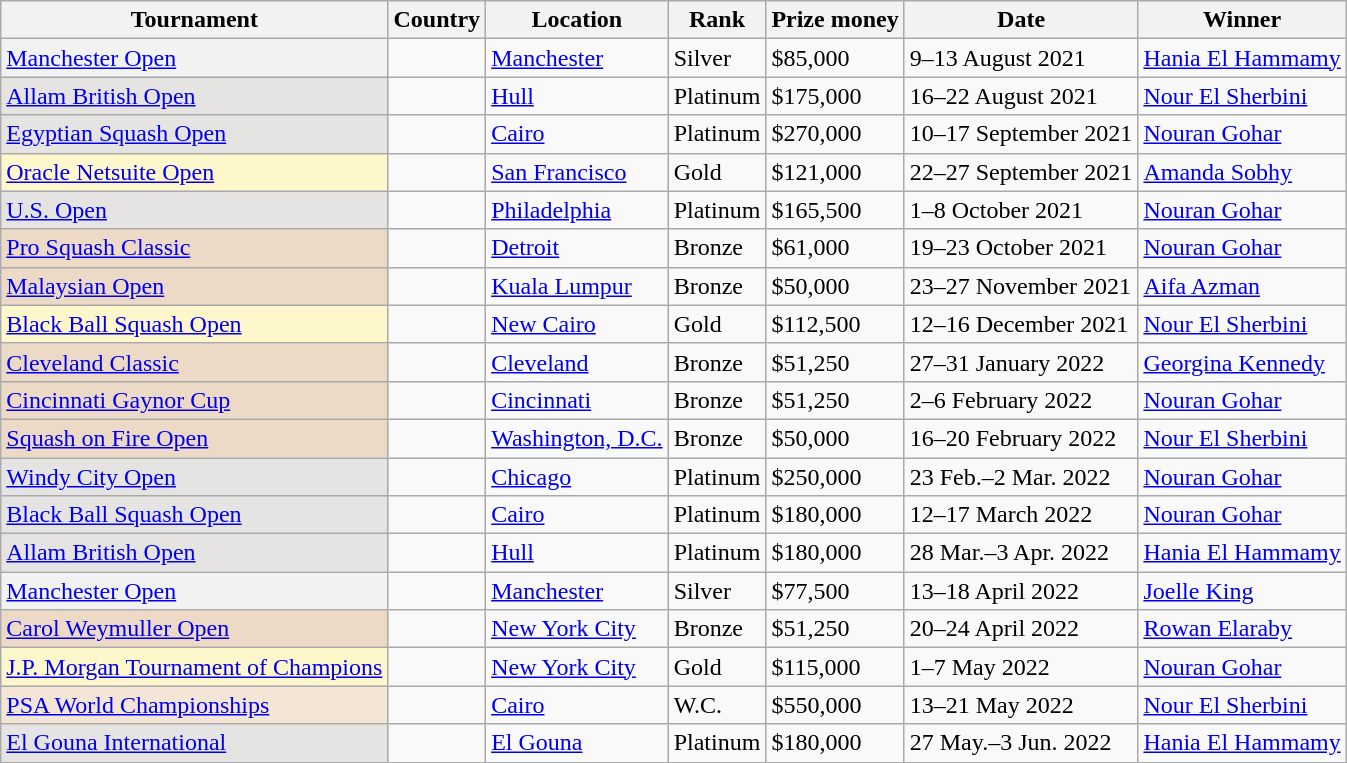<table class=wikitable>
<tr>
<th>Tournament</th>
<th>Country</th>
<th>Location</th>
<th>Rank</th>
<th>Prize money</th>
<th>Date</th>
<th>Winner</th>
</tr>
<tr>
<td style="background:#f2f2f2;"><a href='#'>Manchester Open</a></td>
<td></td>
<td><a href='#'>Manchester</a></td>
<td>Silver</td>
<td>$85,000</td>
<td>9–13 August 2021</td>
<td> <a href='#'>Hania El Hammamy</a></td>
</tr>
<tr>
<td style="background:#E5E4E2;"><a href='#'>Allam British Open</a></td>
<td></td>
<td><a href='#'>Hull</a></td>
<td>Platinum</td>
<td>$175,000</td>
<td>16–22 August 2021</td>
<td> <a href='#'>Nour El Sherbini</a></td>
</tr>
<tr>
<td style="background:#E5E4E2;"><a href='#'> Egyptian Squash Open</a></td>
<td></td>
<td><a href='#'>Cairo</a></td>
<td>Platinum</td>
<td>$270,000</td>
<td>10–17 September 2021</td>
<td> <a href='#'>Nouran Gohar</a></td>
</tr>
<tr>
<td style="background:#fff7cc;"><a href='#'>Oracle Netsuite Open</a></td>
<td></td>
<td><a href='#'>San Francisco</a></td>
<td>Gold</td>
<td>$121,000</td>
<td>22–27 September 2021</td>
<td> <a href='#'>Amanda Sobhy</a></td>
</tr>
<tr>
<td style="background:#E5E4E2;"><a href='#'>U.S. Open</a></td>
<td></td>
<td><a href='#'>Philadelphia</a></td>
<td>Platinum</td>
<td>$165,500</td>
<td>1–8 October 2021</td>
<td> <a href='#'>Nouran Gohar</a></td>
</tr>
<tr>
<td style="background:#ecd9c6;"><a href='#'> Pro Squash Classic</a></td>
<td></td>
<td><a href='#'>Detroit</a></td>
<td>Bronze</td>
<td>$61,000</td>
<td>19–23 October 2021</td>
<td> <a href='#'>Nouran Gohar</a></td>
</tr>
<tr>
<td style="background:#ecd9c6;"><a href='#'>Malaysian Open</a></td>
<td></td>
<td><a href='#'>Kuala Lumpur</a></td>
<td>Bronze</td>
<td>$50,000</td>
<td>23–27 November 2021</td>
<td> <a href='#'>Aifa Azman</a></td>
</tr>
<tr>
<td style="background:#fff7cc;"><a href='#'>Black Ball Squash Open</a></td>
<td></td>
<td><a href='#'>New Cairo</a></td>
<td>Gold</td>
<td>$112,500</td>
<td>12–16 December 2021</td>
<td> <a href='#'>Nour El Sherbini</a></td>
</tr>
<tr>
<td style="background:#ecd9c6;"><a href='#'>Cleveland Classic</a></td>
<td></td>
<td><a href='#'>Cleveland</a></td>
<td>Bronze</td>
<td>$51,250</td>
<td>27–31 January 2022</td>
<td> <a href='#'>Georgina Kennedy</a></td>
</tr>
<tr>
<td style="background:#ecd9c6;"><a href='#'>Cincinnati Gaynor Cup</a></td>
<td></td>
<td><a href='#'>Cincinnati</a></td>
<td>Bronze</td>
<td>$51,250</td>
<td>2–6 February 2022</td>
<td> <a href='#'>Nouran Gohar</a></td>
</tr>
<tr>
<td style="background:#ecd9c6;"><a href='#'>Squash on Fire Open</a></td>
<td></td>
<td><a href='#'>Washington, D.C.</a></td>
<td>Bronze</td>
<td>$50,000</td>
<td>16–20 February 2022</td>
<td> <a href='#'>Nour El Sherbini</a></td>
</tr>
<tr>
<td style="background:#E5E4E2;"><a href='#'>Windy City Open</a></td>
<td></td>
<td><a href='#'>Chicago</a></td>
<td>Platinum</td>
<td>$250,000</td>
<td>23 Feb.–2 Mar. 2022</td>
<td> <a href='#'>Nouran Gohar</a></td>
</tr>
<tr>
<td style="background:#E5E4E2;"><a href='#'>Black Ball Squash Open</a></td>
<td></td>
<td><a href='#'>Cairo</a></td>
<td>Platinum</td>
<td>$180,000</td>
<td>12–17 March 2022</td>
<td> <a href='#'>Nouran Gohar</a></td>
</tr>
<tr>
<td style="background:#E5E4E2;"><a href='#'>Allam British Open</a></td>
<td></td>
<td><a href='#'>Hull</a></td>
<td>Platinum</td>
<td>$180,000</td>
<td>28 Mar.–3 Apr. 2022</td>
<td> <a href='#'>Hania El Hammamy</a></td>
</tr>
<tr>
<td style="background:#f2f2f2;"><a href='#'>Manchester Open</a></td>
<td></td>
<td><a href='#'>Manchester</a></td>
<td>Silver</td>
<td>$77,500</td>
<td>13–18 April 2022</td>
<td> <a href='#'>Joelle King</a></td>
</tr>
<tr>
<td style="background:#ecd9c6;"><a href='#'>Carol Weymuller Open</a></td>
<td></td>
<td><a href='#'>New York City</a></td>
<td>Bronze</td>
<td>$51,250</td>
<td>20–24 April 2022</td>
<td> <a href='#'>Rowan Elaraby</a></td>
</tr>
<tr>
<td style="background:#fff7cc;"><a href='#'>J.P. Morgan Tournament of Champions</a></td>
<td></td>
<td><a href='#'>New York City</a></td>
<td>Gold</td>
<td>$115,000</td>
<td>1–7 May 2022</td>
<td> <a href='#'>Nouran Gohar</a></td>
</tr>
<tr>
<td style="background:#F3E6D7;"><a href='#'>PSA World Championships</a></td>
<td></td>
<td><a href='#'>Cairo</a></td>
<td>W.C.</td>
<td>$550,000</td>
<td>13–21 May 2022</td>
<td> <a href='#'>Nour El Sherbini</a></td>
</tr>
<tr>
<td style="background:#E5E4E2;"><a href='#'>El Gouna International</a></td>
<td></td>
<td><a href='#'>El Gouna</a></td>
<td>Platinum</td>
<td>$180,000</td>
<td>27 May.–3 Jun. 2022</td>
<td> <a href='#'>Hania El Hammamy</a></td>
</tr>
</table>
